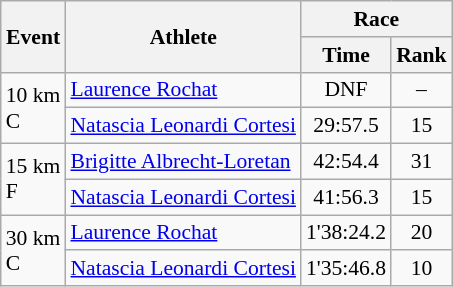<table class="wikitable" style="font-size:90%">
<tr>
<th rowspan=2>Event</th>
<th rowspan=2>Athlete</th>
<th colspan=2>Race</th>
</tr>
<tr>
<th>Time</th>
<th>Rank</th>
</tr>
<tr>
<td rowspan=2>10 km <br> C</td>
<td><a href='#'>Laurence Rochat</a></td>
<td align=center>DNF</td>
<td align=center>–</td>
</tr>
<tr>
<td><a href='#'>Natascia Leonardi Cortesi</a></td>
<td align=center>29:57.5</td>
<td align=center>15</td>
</tr>
<tr>
<td rowspan=2>15 km <br> F</td>
<td><a href='#'>Brigitte Albrecht-Loretan</a></td>
<td align=center>42:54.4</td>
<td align=center>31</td>
</tr>
<tr>
<td><a href='#'>Natascia Leonardi Cortesi</a></td>
<td align=center>41:56.3</td>
<td align=center>15</td>
</tr>
<tr>
<td rowspan=2>30 km <br> C</td>
<td><a href='#'>Laurence Rochat</a></td>
<td align=center>1'38:24.2</td>
<td align=center>20</td>
</tr>
<tr>
<td><a href='#'>Natascia Leonardi Cortesi</a></td>
<td align=center>1'35:46.8</td>
<td align=center>10</td>
</tr>
</table>
